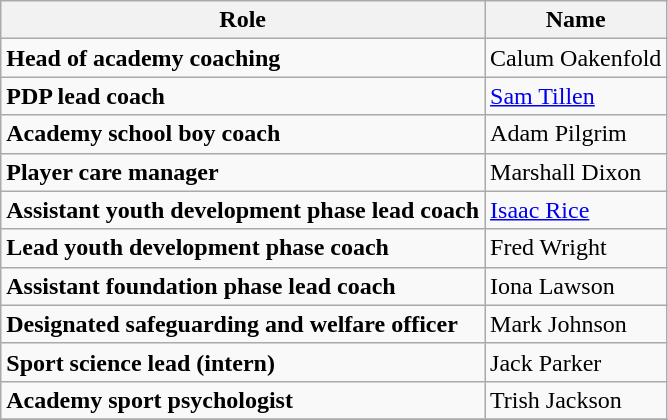<table class="wikitable" style="text-align: left">
<tr>
<th>Role</th>
<th>Name</th>
</tr>
<tr>
<td><strong>Head of academy coaching</strong></td>
<td> Calum Oakenfold</td>
</tr>
<tr>
<td><strong>PDP lead coach</strong></td>
<td> <a href='#'>Sam Tillen</a></td>
</tr>
<tr>
<td><strong>Academy school boy coach</strong></td>
<td> Adam Pilgrim</td>
</tr>
<tr>
<td><strong>Player care manager</strong></td>
<td> Marshall Dixon</td>
</tr>
<tr>
<td><strong>Assistant youth development phase lead coach</strong></td>
<td> <a href='#'>Isaac Rice</a></td>
</tr>
<tr>
<td><strong>Lead youth development phase coach</strong></td>
<td> Fred Wright</td>
</tr>
<tr>
<td><strong>Assistant foundation phase lead coach</strong></td>
<td> Iona Lawson</td>
</tr>
<tr>
<td><strong>Designated safeguarding and welfare officer</strong></td>
<td> Mark Johnson</td>
</tr>
<tr>
<td><strong>Sport science lead (intern)</strong></td>
<td> Jack Parker</td>
</tr>
<tr>
<td><strong>Academy sport psychologist</strong></td>
<td> Trish Jackson</td>
</tr>
<tr>
</tr>
</table>
